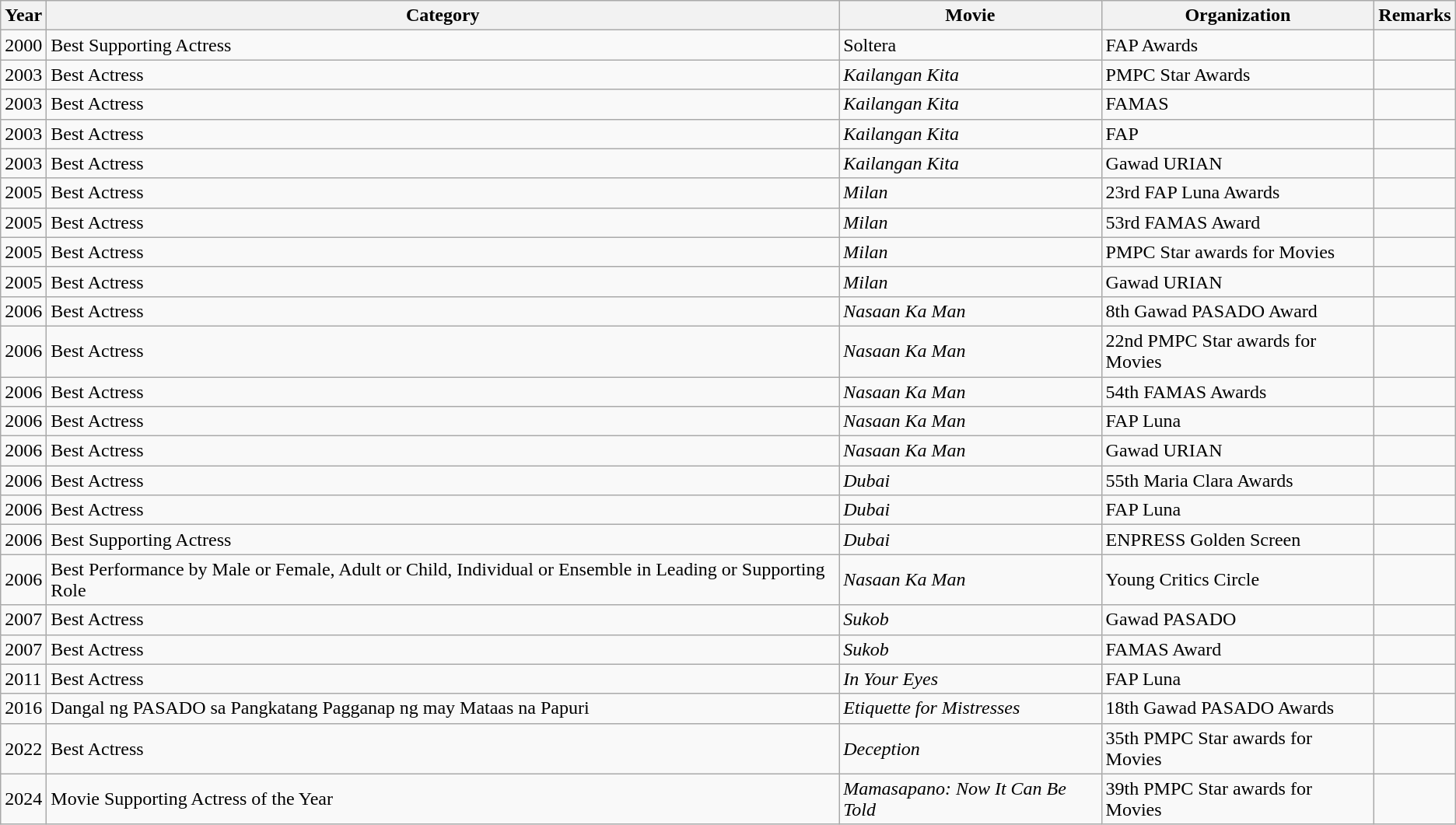<table class="wikitable">
<tr>
<th>Year</th>
<th>Category</th>
<th>Movie</th>
<th>Organization</th>
<th>Remarks</th>
</tr>
<tr>
<td>2000</td>
<td>Best Supporting Actress</td>
<td>Soltera</td>
<td>FAP Awards</td>
<td></td>
</tr>
<tr>
<td>2003</td>
<td>Best Actress</td>
<td><em>Kailangan Kita</em></td>
<td>PMPC Star Awards</td>
<td></td>
</tr>
<tr>
<td>2003</td>
<td>Best Actress</td>
<td><em>Kailangan Kita</em></td>
<td>FAMAS</td>
<td></td>
</tr>
<tr>
<td>2003</td>
<td>Best Actress</td>
<td><em>Kailangan Kita</em></td>
<td>FAP</td>
<td></td>
</tr>
<tr>
<td>2003</td>
<td>Best Actress</td>
<td><em>Kailangan Kita</em></td>
<td>Gawad URIAN</td>
<td></td>
</tr>
<tr>
<td>2005</td>
<td>Best Actress</td>
<td><em>Milan</em></td>
<td>23rd FAP Luna Awards</td>
<td></td>
</tr>
<tr>
<td>2005</td>
<td>Best Actress</td>
<td><em>Milan</em></td>
<td>53rd FAMAS Award</td>
<td></td>
</tr>
<tr>
<td>2005</td>
<td>Best Actress</td>
<td><em>Milan</em></td>
<td>PMPC Star awards for Movies</td>
<td></td>
</tr>
<tr>
<td>2005</td>
<td>Best Actress</td>
<td><em>Milan</em></td>
<td>Gawad URIAN</td>
<td></td>
</tr>
<tr>
<td>2006</td>
<td>Best Actress</td>
<td><em>Nasaan Ka Man</em></td>
<td>8th Gawad PASADO Award</td>
<td></td>
</tr>
<tr>
<td>2006</td>
<td>Best Actress</td>
<td><em>Nasaan Ka Man</em></td>
<td>22nd PMPC Star awards for Movies</td>
<td></td>
</tr>
<tr>
<td>2006</td>
<td>Best Actress</td>
<td><em>Nasaan Ka Man</em></td>
<td>54th FAMAS Awards</td>
<td></td>
</tr>
<tr>
<td>2006</td>
<td>Best Actress</td>
<td><em>Nasaan Ka Man</em></td>
<td>FAP Luna</td>
<td></td>
</tr>
<tr>
<td>2006</td>
<td>Best Actress</td>
<td><em>Nasaan Ka Man</em></td>
<td>Gawad URIAN</td>
<td></td>
</tr>
<tr>
<td>2006</td>
<td>Best Actress</td>
<td><em>Dubai</em></td>
<td>55th Maria Clara Awards</td>
<td></td>
</tr>
<tr>
<td>2006</td>
<td>Best Actress</td>
<td><em>Dubai</em></td>
<td>FAP Luna</td>
<td></td>
</tr>
<tr>
<td>2006</td>
<td>Best Supporting Actress</td>
<td><em>Dubai</em></td>
<td>ENPRESS Golden Screen</td>
<td></td>
</tr>
<tr>
<td>2006</td>
<td>Best Performance by Male or Female, Adult or Child, Individual or Ensemble in Leading or Supporting Role</td>
<td><em>Nasaan Ka Man</em></td>
<td>Young Critics Circle</td>
<td></td>
</tr>
<tr>
<td>2007</td>
<td>Best Actress</td>
<td><em>Sukob</em></td>
<td>Gawad PASADO</td>
<td></td>
</tr>
<tr>
<td>2007</td>
<td>Best Actress</td>
<td><em>Sukob</em></td>
<td>FAMAS Award</td>
<td></td>
</tr>
<tr>
<td>2011</td>
<td>Best Actress</td>
<td><em>In Your Eyes</em></td>
<td>FAP Luna</td>
<td></td>
</tr>
<tr>
<td>2016</td>
<td>Dangal ng PASADO sa Pangkatang Pagganap ng may Mataas na Papuri</td>
<td><em>Etiquette for Mistresses</em></td>
<td>18th Gawad PASADO Awards</td>
<td></td>
</tr>
<tr>
<td>2022</td>
<td>Best Actress</td>
<td><em>Deception</em></td>
<td>35th PMPC Star awards for Movies</td>
<td></td>
</tr>
<tr>
<td>2024</td>
<td>Movie Supporting Actress of the Year</td>
<td><em>Mamasapano: Now It Can Be Told</em></td>
<td>39th PMPC Star awards for Movies</td>
<td></td>
</tr>
</table>
